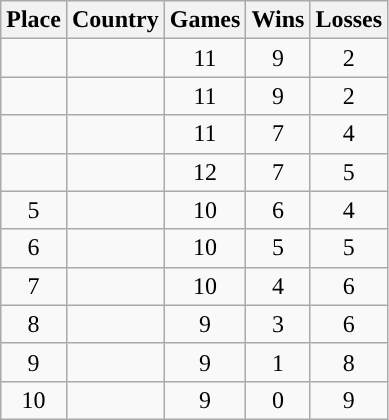<table class="wikitable" style="text-align:center;">
<tr>
<th>Place</th>
<th>Country</th>
<th>Games</th>
<th>Wins</th>
<th>Losses</th>
</tr>
<tr>
<td></td>
<td align=left></td>
<td>11</td>
<td>9</td>
<td>2</td>
</tr>
<tr>
<td></td>
<td align=left></td>
<td>11</td>
<td>9</td>
<td>2</td>
</tr>
<tr>
<td></td>
<td align=left></td>
<td>11</td>
<td>7</td>
<td>4</td>
</tr>
<tr>
<td></td>
<td align=left></td>
<td>12</td>
<td>7</td>
<td>5</td>
</tr>
<tr>
<td>5</td>
<td align=left></td>
<td>10</td>
<td>6</td>
<td>4</td>
</tr>
<tr>
<td>6</td>
<td align=left></td>
<td>10</td>
<td>5</td>
<td>5</td>
</tr>
<tr>
<td>7</td>
<td align=left></td>
<td>10</td>
<td>4</td>
<td>6</td>
</tr>
<tr>
<td>8</td>
<td align=left></td>
<td>9</td>
<td>3</td>
<td>6</td>
</tr>
<tr>
<td>9</td>
<td align=left></td>
<td>9</td>
<td>1</td>
<td>8</td>
</tr>
<tr>
<td>10</td>
<td align=left></td>
<td>9</td>
<td>0</td>
<td>9</td>
</tr>
</table>
